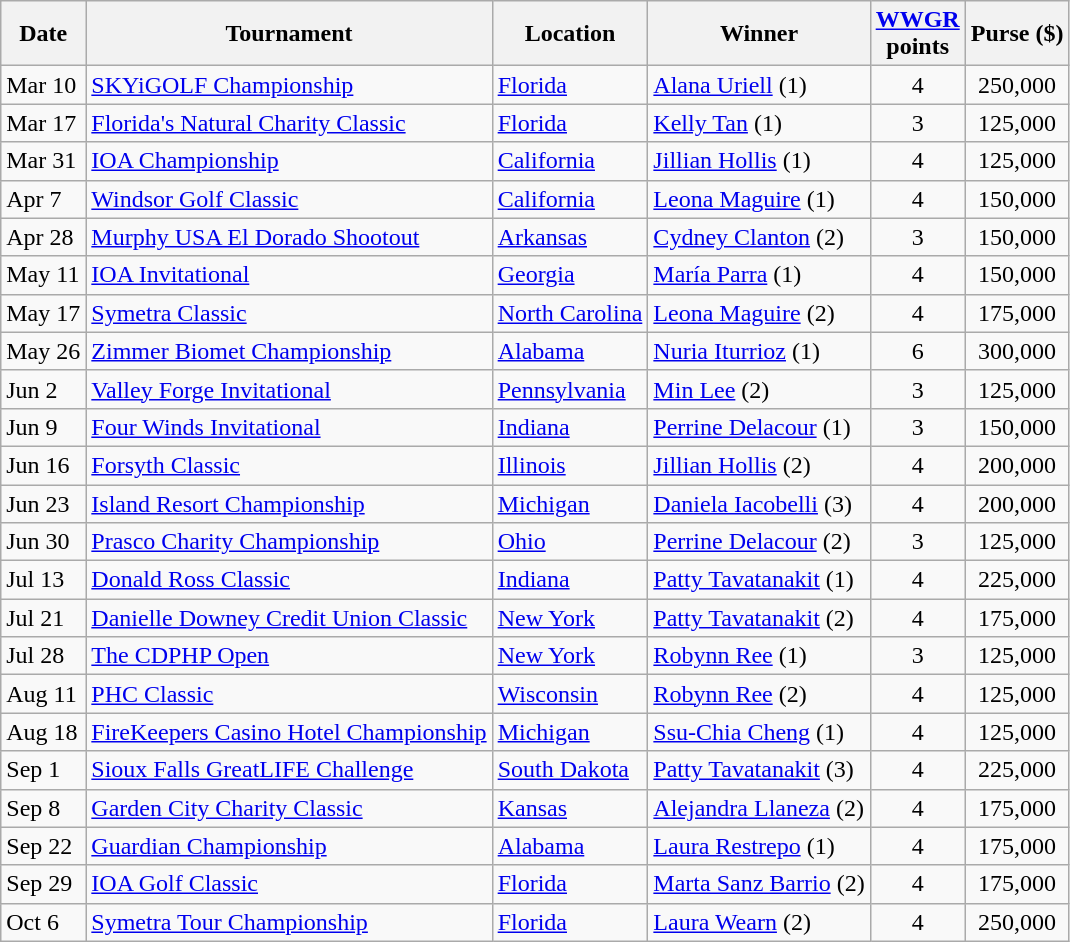<table class="wikitable sortable">
<tr>
<th>Date</th>
<th>Tournament</th>
<th>Location</th>
<th>Winner</th>
<th><a href='#'>WWGR</a><br>points</th>
<th>Purse ($)</th>
</tr>
<tr>
<td>Mar 10</td>
<td><a href='#'>SKYiGOLF Championship</a></td>
<td><a href='#'>Florida</a></td>
<td> <a href='#'>Alana Uriell</a> (1)</td>
<td align=center>4</td>
<td align=center>250,000</td>
</tr>
<tr>
<td>Mar 17</td>
<td><a href='#'>Florida's Natural Charity Classic</a></td>
<td><a href='#'>Florida</a></td>
<td> <a href='#'>Kelly Tan</a> (1)</td>
<td align=center>3</td>
<td align=center>125,000</td>
</tr>
<tr>
<td>Mar 31</td>
<td><a href='#'>IOA Championship</a></td>
<td><a href='#'>California</a></td>
<td> <a href='#'>Jillian Hollis</a> (1)</td>
<td align=center>4</td>
<td align=center>125,000</td>
</tr>
<tr>
<td>Apr 7</td>
<td><a href='#'>Windsor Golf Classic</a></td>
<td><a href='#'>California</a></td>
<td> <a href='#'>Leona Maguire</a> (1)</td>
<td align=center>4</td>
<td align=center>150,000</td>
</tr>
<tr>
<td>Apr 28</td>
<td><a href='#'>Murphy USA El Dorado Shootout</a></td>
<td><a href='#'>Arkansas</a></td>
<td> <a href='#'>Cydney Clanton</a> (2)</td>
<td align=center>3</td>
<td align=center>150,000</td>
</tr>
<tr>
<td>May 11</td>
<td><a href='#'>IOA Invitational</a></td>
<td><a href='#'>Georgia</a></td>
<td> <a href='#'>María Parra</a> (1)</td>
<td align=center>4</td>
<td align=center>150,000</td>
</tr>
<tr>
<td>May 17</td>
<td><a href='#'>Symetra Classic</a></td>
<td><a href='#'>North Carolina</a></td>
<td> <a href='#'>Leona Maguire</a> (2)</td>
<td align=center>4</td>
<td align=center>175,000</td>
</tr>
<tr>
<td>May 26</td>
<td><a href='#'>Zimmer Biomet Championship</a></td>
<td><a href='#'>Alabama</a></td>
<td> <a href='#'>Nuria Iturrioz</a> (1)</td>
<td align=center>6</td>
<td align=center>300,000</td>
</tr>
<tr>
<td>Jun 2</td>
<td><a href='#'>Valley Forge Invitational</a></td>
<td><a href='#'>Pennsylvania</a></td>
<td> <a href='#'>Min Lee</a> (2)</td>
<td align=center>3</td>
<td align=center>125,000</td>
</tr>
<tr>
<td>Jun 9</td>
<td><a href='#'>Four Winds Invitational</a></td>
<td><a href='#'>Indiana</a></td>
<td> <a href='#'>Perrine Delacour</a> (1)</td>
<td align=center>3</td>
<td align=center>150,000</td>
</tr>
<tr>
<td>Jun 16</td>
<td><a href='#'>Forsyth Classic</a></td>
<td><a href='#'>Illinois</a></td>
<td> <a href='#'>Jillian Hollis</a> (2)</td>
<td align=center>4</td>
<td align=center>200,000</td>
</tr>
<tr>
<td>Jun 23</td>
<td><a href='#'>Island Resort Championship</a></td>
<td><a href='#'>Michigan</a></td>
<td> <a href='#'>Daniela Iacobelli</a> (3)</td>
<td align=center>4</td>
<td align=center>200,000</td>
</tr>
<tr>
<td>Jun 30</td>
<td><a href='#'>Prasco Charity Championship</a></td>
<td><a href='#'>Ohio</a></td>
<td> <a href='#'>Perrine Delacour</a> (2)</td>
<td align=center>3</td>
<td align=center>125,000</td>
</tr>
<tr>
<td>Jul 13</td>
<td><a href='#'>Donald Ross Classic</a></td>
<td><a href='#'>Indiana</a></td>
<td> <a href='#'>Patty Tavatanakit</a> (1)</td>
<td align=center>4</td>
<td align=center>225,000</td>
</tr>
<tr>
<td>Jul 21</td>
<td><a href='#'>Danielle Downey Credit Union Classic</a></td>
<td><a href='#'>New York</a></td>
<td> <a href='#'>Patty Tavatanakit</a> (2)</td>
<td align=center>4</td>
<td align=center>175,000</td>
</tr>
<tr>
<td>Jul 28</td>
<td><a href='#'>The CDPHP Open</a></td>
<td><a href='#'>New York</a></td>
<td> <a href='#'>Robynn Ree</a> (1)</td>
<td align=center>3</td>
<td align=center>125,000</td>
</tr>
<tr>
<td>Aug 11</td>
<td><a href='#'>PHC Classic</a></td>
<td><a href='#'>Wisconsin</a></td>
<td> <a href='#'>Robynn Ree</a> (2)</td>
<td align=center>4</td>
<td align=center>125,000</td>
</tr>
<tr>
<td>Aug 18</td>
<td><a href='#'>FireKeepers Casino Hotel Championship</a></td>
<td><a href='#'>Michigan</a></td>
<td> <a href='#'>Ssu-Chia Cheng</a> (1)</td>
<td align=center>4</td>
<td align=center>125,000</td>
</tr>
<tr>
<td>Sep 1</td>
<td><a href='#'>Sioux Falls GreatLIFE Challenge</a></td>
<td><a href='#'>South Dakota</a></td>
<td> <a href='#'>Patty Tavatanakit</a> (3)</td>
<td align=center>4</td>
<td align=center>225,000</td>
</tr>
<tr>
<td>Sep 8</td>
<td><a href='#'>Garden City Charity Classic</a></td>
<td><a href='#'>Kansas</a></td>
<td> <a href='#'>Alejandra Llaneza</a> (2)</td>
<td align=center>4</td>
<td align=center>175,000</td>
</tr>
<tr>
<td>Sep 22</td>
<td><a href='#'>Guardian Championship</a></td>
<td><a href='#'>Alabama</a></td>
<td> <a href='#'>Laura Restrepo</a> (1)</td>
<td align=center>4</td>
<td align=center>175,000</td>
</tr>
<tr>
<td>Sep 29</td>
<td><a href='#'>IOA Golf Classic</a></td>
<td><a href='#'>Florida</a></td>
<td> <a href='#'>Marta Sanz Barrio</a> (2)</td>
<td align=center>4</td>
<td align=center>175,000</td>
</tr>
<tr>
<td>Oct 6</td>
<td><a href='#'>Symetra Tour Championship</a></td>
<td><a href='#'>Florida</a></td>
<td> <a href='#'>Laura Wearn</a> (2)</td>
<td align=center>4</td>
<td align=center>250,000</td>
</tr>
</table>
